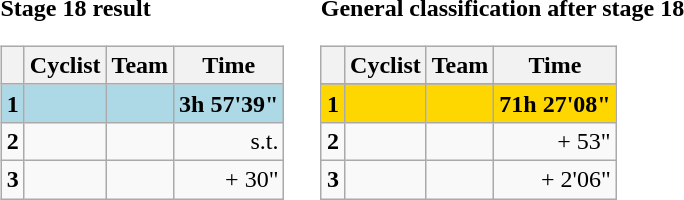<table>
<tr>
<td><strong>Stage 18 result</strong><br><table class="wikitable">
<tr>
<th></th>
<th>Cyclist</th>
<th>Team</th>
<th>Time</th>
</tr>
<tr bgcolor=lightblue>
<td><strong>1</strong></td>
<td><strong></strong></td>
<td><strong></strong></td>
<td align=right><strong>3h 57'39"</strong></td>
</tr>
<tr>
<td><strong>2</strong></td>
<td></td>
<td></td>
<td align=right>s.t.</td>
</tr>
<tr>
<td><strong>3</strong></td>
<td></td>
<td></td>
<td align=right>+ 30"</td>
</tr>
</table>
</td>
<td></td>
<td><strong>General classification after stage 18</strong><br><table class="wikitable">
<tr>
<th></th>
<th>Cyclist</th>
<th>Team</th>
<th>Time</th>
</tr>
<tr>
</tr>
<tr bgcolor=gold>
<td><strong>1</strong></td>
<td><strong></strong></td>
<td><strong></strong></td>
<td align=right><strong>71h 27'08"</strong></td>
</tr>
<tr>
<td><strong>2</strong></td>
<td></td>
<td></td>
<td align=right>+ 53"</td>
</tr>
<tr>
<td><strong>3</strong></td>
<td></td>
<td></td>
<td align=right>+ 2'06"</td>
</tr>
</table>
</td>
</tr>
</table>
